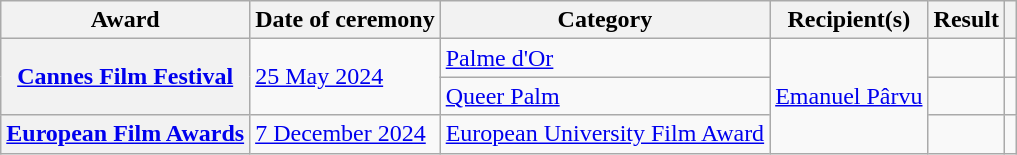<table class="wikitable sortable plainrowheaders">
<tr>
<th scope="col">Award</th>
<th scope="col">Date of ceremony</th>
<th scope="col">Category</th>
<th scope="col">Recipient(s)</th>
<th scope="col">Result</th>
<th scope="col" class="unsortable"></th>
</tr>
<tr>
<th rowspan="2" scope="row"><a href='#'>Cannes Film Festival</a></th>
<td rowspan="2"><a href='#'>25 May 2024</a></td>
<td><a href='#'>Palme d'Or</a></td>
<td rowspan="3"><a href='#'>Emanuel Pârvu</a></td>
<td></td>
<td align="center"></td>
</tr>
<tr>
<td><a href='#'>Queer Palm</a></td>
<td></td>
<td align="center"></td>
</tr>
<tr>
<th scope="row"><a href='#'>European Film Awards</a></th>
<td><a href='#'>7 December 2024</a></td>
<td><a href='#'>European University Film Award</a></td>
<td></td>
<td align="center"></td>
</tr>
</table>
